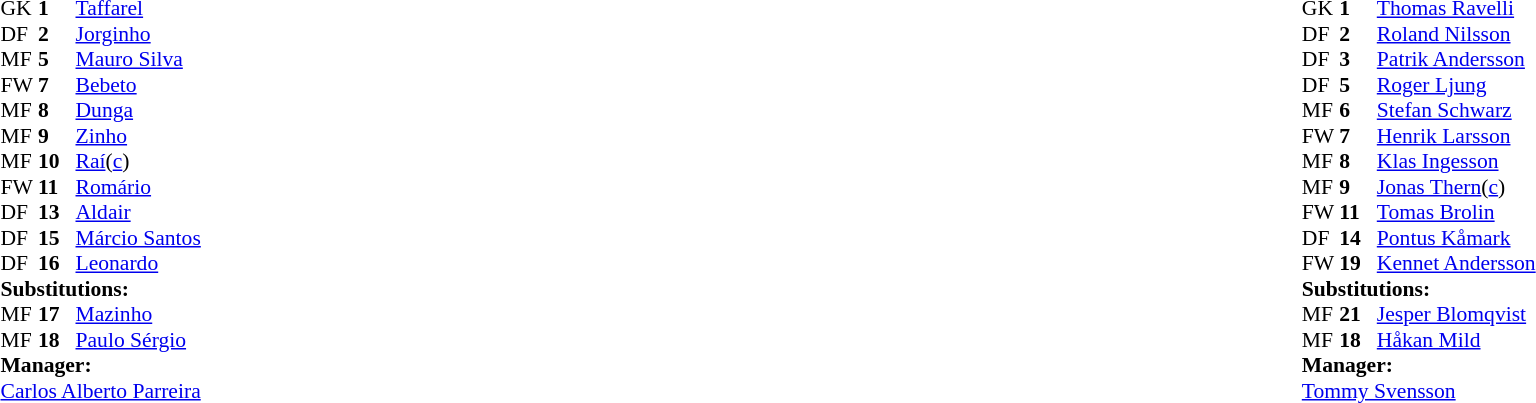<table width="100%">
<tr>
<td valign="top" width="50%"><br><table style="font-size: 90%" cellspacing="0" cellpadding="0">
<tr>
<th width="25"></th>
<th width="25"></th>
</tr>
<tr>
<td>GK</td>
<td><strong>1</strong></td>
<td><a href='#'>Taffarel</a></td>
</tr>
<tr>
<td>DF</td>
<td><strong>2</strong></td>
<td><a href='#'>Jorginho</a></td>
</tr>
<tr>
<td>MF</td>
<td><strong>5</strong></td>
<td><a href='#'>Mauro Silva</a></td>
<td></td>
<td></td>
</tr>
<tr>
<td>FW</td>
<td><strong>7</strong></td>
<td><a href='#'>Bebeto</a></td>
</tr>
<tr>
<td>MF</td>
<td><strong>8</strong></td>
<td><a href='#'>Dunga</a></td>
</tr>
<tr>
<td>MF</td>
<td><strong>9</strong></td>
<td><a href='#'>Zinho</a></td>
</tr>
<tr>
<td>MF</td>
<td><strong>10</strong></td>
<td><a href='#'>Raí</a>(<a href='#'>c</a>)</td>
<td></td>
<td></td>
</tr>
<tr>
<td>FW</td>
<td><strong>11</strong></td>
<td><a href='#'>Romário</a></td>
</tr>
<tr>
<td>DF</td>
<td><strong>13</strong></td>
<td><a href='#'>Aldair</a></td>
<td></td>
</tr>
<tr>
<td>DF</td>
<td><strong>15</strong></td>
<td><a href='#'>Márcio Santos</a></td>
</tr>
<tr>
<td>DF</td>
<td><strong>16</strong></td>
<td><a href='#'>Leonardo</a></td>
</tr>
<tr>
<td colspan=3><strong>Substitutions:</strong></td>
</tr>
<tr>
<td>MF</td>
<td><strong>17</strong></td>
<td><a href='#'>Mazinho</a></td>
<td></td>
<td></td>
</tr>
<tr>
<td>MF</td>
<td><strong>18</strong></td>
<td><a href='#'>Paulo Sérgio</a></td>
<td></td>
<td></td>
</tr>
<tr>
<td colspan=3><strong>Manager:</strong></td>
</tr>
<tr>
<td colspan="4"><a href='#'>Carlos Alberto Parreira</a></td>
</tr>
</table>
</td>
<td></td>
<td valign="top" width="50%"><br><table style="font-size: 90%" cellspacing="0" cellpadding="0" align=center>
<tr>
<th width="25"></th>
<th width="25"></th>
</tr>
<tr>
<td>GK</td>
<td><strong>1</strong></td>
<td><a href='#'>Thomas Ravelli</a></td>
</tr>
<tr>
<td>DF</td>
<td><strong>2</strong></td>
<td><a href='#'>Roland Nilsson</a></td>
</tr>
<tr>
<td>DF</td>
<td><strong>3</strong></td>
<td><a href='#'>Patrik Andersson</a></td>
</tr>
<tr>
<td>DF</td>
<td><strong>5</strong></td>
<td><a href='#'>Roger Ljung</a></td>
</tr>
<tr>
<td>MF</td>
<td><strong>6</strong></td>
<td><a href='#'>Stefan Schwarz</a></td>
<td></td>
<td></td>
</tr>
<tr>
<td>FW</td>
<td><strong>7</strong></td>
<td><a href='#'>Henrik Larsson</a></td>
<td></td>
<td></td>
</tr>
<tr>
<td>MF</td>
<td><strong>8</strong></td>
<td><a href='#'>Klas Ingesson</a></td>
</tr>
<tr>
<td>MF</td>
<td><strong>9</strong></td>
<td><a href='#'>Jonas Thern</a>(<a href='#'>c</a>)</td>
</tr>
<tr>
<td>FW</td>
<td><strong>11</strong></td>
<td><a href='#'>Tomas Brolin</a></td>
</tr>
<tr>
<td>DF</td>
<td><strong>14</strong></td>
<td><a href='#'>Pontus Kåmark</a></td>
</tr>
<tr>
<td>FW</td>
<td><strong>19</strong></td>
<td><a href='#'>Kennet Andersson</a></td>
</tr>
<tr>
<td colspan=3><strong>Substitutions:</strong></td>
</tr>
<tr>
<td>MF</td>
<td><strong>21</strong></td>
<td><a href='#'>Jesper Blomqvist</a></td>
<td></td>
<td></td>
</tr>
<tr>
<td>MF</td>
<td><strong>18</strong></td>
<td><a href='#'>Håkan Mild</a></td>
<td></td>
<td></td>
</tr>
<tr>
<td colspan=3><strong>Manager:</strong></td>
</tr>
<tr>
<td colspan="4"><a href='#'>Tommy Svensson</a></td>
</tr>
</table>
</td>
</tr>
</table>
